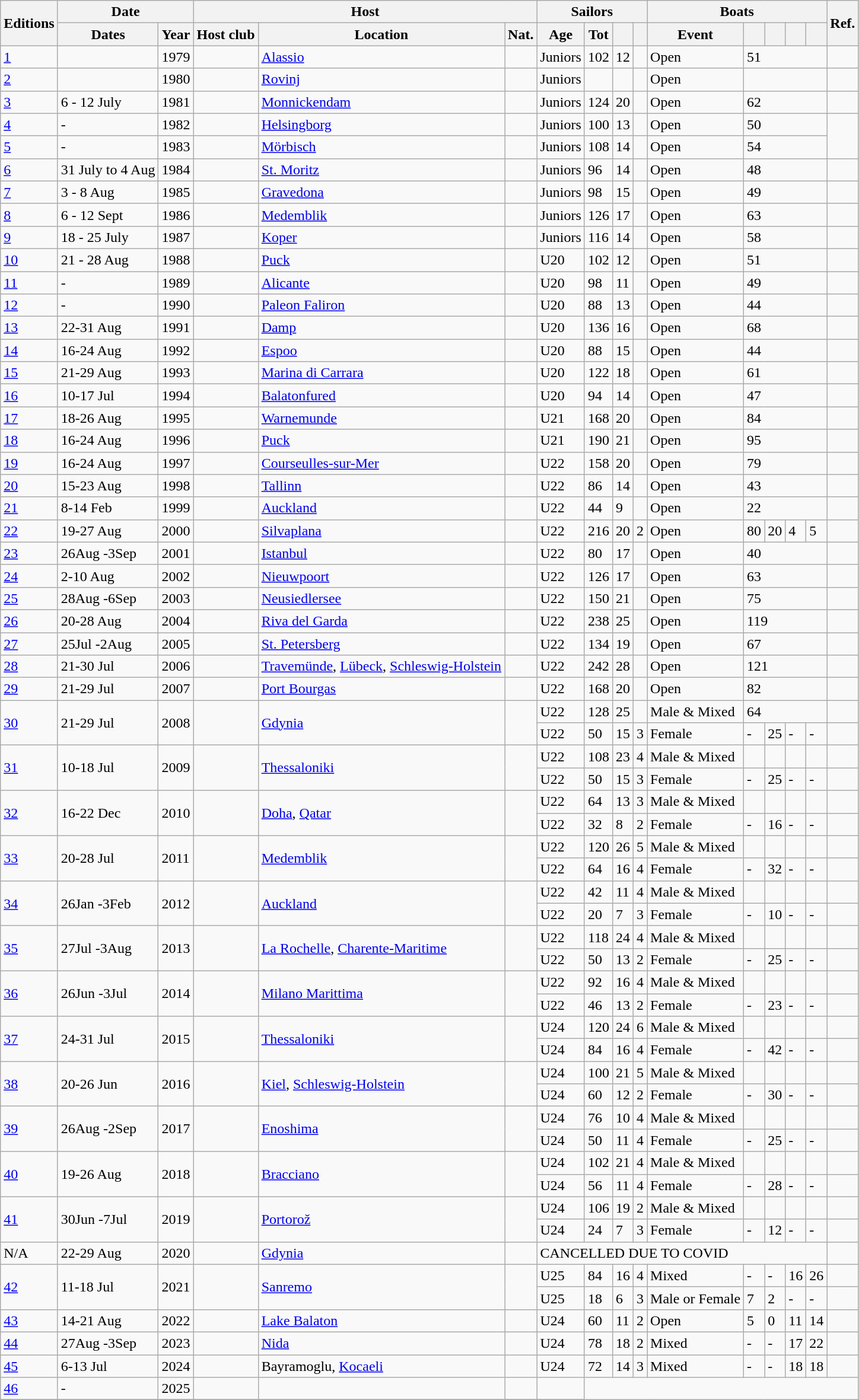<table class="wikitable Sortable">
<tr>
<th rowspan=2>Editions</th>
<th colspan=2>Date</th>
<th colspan=3>Host</th>
<th colspan=4>Sailors</th>
<th colspan=5>Boats</th>
<th rowspan=2>Ref.</th>
</tr>
<tr>
<th>Dates</th>
<th>Year</th>
<th>Host club</th>
<th>Location</th>
<th>Nat.</th>
<th>Age</th>
<th>Tot</th>
<th></th>
<th></th>
<th>Event</th>
<th></th>
<th></th>
<th></th>
<th></th>
</tr>
<tr>
<td><a href='#'>1</a></td>
<td></td>
<td>1979</td>
<td></td>
<td><a href='#'>Alassio</a></td>
<td></td>
<td>Juniors</td>
<td>102</td>
<td>12</td>
<td></td>
<td>Open</td>
<td colspan=4>51</td>
<td></td>
</tr>
<tr>
<td><a href='#'>2</a></td>
<td></td>
<td>1980</td>
<td></td>
<td><a href='#'>Rovinj</a></td>
<td></td>
<td>Juniors</td>
<td></td>
<td></td>
<td></td>
<td>Open</td>
<td colspan=4></td>
</tr>
<tr>
<td><a href='#'>3</a></td>
<td>6 - 12 July</td>
<td>1981</td>
<td></td>
<td><a href='#'>Monnickendam</a></td>
<td></td>
<td>Juniors</td>
<td>124</td>
<td>20</td>
<td></td>
<td>Open</td>
<td colspan=4>62</td>
<td></td>
</tr>
<tr>
<td><a href='#'>4</a></td>
<td>-</td>
<td>1982</td>
<td></td>
<td><a href='#'>Helsingborg</a></td>
<td></td>
<td>Juniors</td>
<td>100</td>
<td>13</td>
<td></td>
<td>Open</td>
<td colspan=4>50</td>
</tr>
<tr>
<td><a href='#'>5</a></td>
<td>-</td>
<td>1983</td>
<td></td>
<td><a href='#'>Mörbisch</a></td>
<td></td>
<td>Juniors</td>
<td>108</td>
<td>14</td>
<td></td>
<td>Open</td>
<td colspan=4>54</td>
</tr>
<tr>
<td><a href='#'>6</a></td>
<td>31 July to 4 Aug</td>
<td>1984</td>
<td></td>
<td><a href='#'>St. Moritz</a></td>
<td></td>
<td>Juniors</td>
<td>96</td>
<td>14</td>
<td></td>
<td>Open</td>
<td colspan=4>48</td>
<td></td>
</tr>
<tr>
<td><a href='#'>7</a></td>
<td>3 - 8 Aug</td>
<td>1985</td>
<td></td>
<td><a href='#'>Gravedona</a></td>
<td></td>
<td>Juniors</td>
<td>98</td>
<td>15</td>
<td></td>
<td>Open</td>
<td colspan=4>49</td>
<td></td>
</tr>
<tr>
<td><a href='#'>8</a></td>
<td>6 - 12 Sept</td>
<td>1986</td>
<td></td>
<td><a href='#'>Medemblik</a></td>
<td></td>
<td>Juniors</td>
<td>126</td>
<td>17</td>
<td></td>
<td>Open</td>
<td colspan=4>63</td>
<td></td>
</tr>
<tr>
<td><a href='#'>9</a></td>
<td>18 - 25 July</td>
<td>1987</td>
<td></td>
<td><a href='#'>Koper</a></td>
<td></td>
<td>Juniors</td>
<td>116</td>
<td>14</td>
<td></td>
<td>Open</td>
<td colspan=4>58</td>
<td></td>
</tr>
<tr>
<td><a href='#'>10</a></td>
<td>21 - 28 Aug</td>
<td>1988</td>
<td></td>
<td><a href='#'>Puck</a></td>
<td></td>
<td>U20</td>
<td>102</td>
<td>12</td>
<td></td>
<td>Open</td>
<td colspan=4>51</td>
<td></td>
</tr>
<tr>
<td><a href='#'>11</a></td>
<td>-</td>
<td>1989</td>
<td></td>
<td><a href='#'>Alicante</a></td>
<td></td>
<td>U20</td>
<td>98</td>
<td>11</td>
<td></td>
<td>Open</td>
<td colspan=4>49</td>
<td></td>
</tr>
<tr>
<td><a href='#'>12</a></td>
<td>-</td>
<td>1990</td>
<td></td>
<td><a href='#'>Paleon Faliron</a></td>
<td></td>
<td>U20</td>
<td>88</td>
<td>13</td>
<td></td>
<td>Open</td>
<td colspan=4>44</td>
<td></td>
</tr>
<tr>
<td><a href='#'>13</a></td>
<td>22-31 Aug</td>
<td>1991</td>
<td></td>
<td><a href='#'>Damp</a></td>
<td></td>
<td>U20</td>
<td>136</td>
<td>16</td>
<td></td>
<td>Open</td>
<td colspan=4>68</td>
<td></td>
</tr>
<tr>
<td><a href='#'>14</a></td>
<td>16-24 Aug</td>
<td>1992</td>
<td></td>
<td><a href='#'>Espoo</a></td>
<td></td>
<td>U20</td>
<td>88</td>
<td>15</td>
<td></td>
<td>Open</td>
<td colspan=4>44</td>
<td></td>
</tr>
<tr>
<td><a href='#'>15</a></td>
<td>21-29 Aug</td>
<td>1993</td>
<td></td>
<td><a href='#'>Marina di Carrara</a></td>
<td></td>
<td>U20</td>
<td>122</td>
<td>18</td>
<td></td>
<td>Open</td>
<td colspan=4>61</td>
<td></td>
</tr>
<tr>
<td><a href='#'>16</a></td>
<td>10-17 Jul</td>
<td>1994</td>
<td></td>
<td><a href='#'>Balatonfured</a></td>
<td></td>
<td>U20</td>
<td>94</td>
<td>14</td>
<td></td>
<td>Open</td>
<td colspan=4>47</td>
<td></td>
</tr>
<tr>
<td><a href='#'>17</a></td>
<td>18-26 Aug</td>
<td>1995</td>
<td></td>
<td><a href='#'>Warnemunde</a></td>
<td></td>
<td>U21</td>
<td>168</td>
<td>20</td>
<td></td>
<td>Open</td>
<td colspan=4>84</td>
<td></td>
</tr>
<tr>
<td><a href='#'>18</a></td>
<td>16-24 Aug</td>
<td>1996</td>
<td></td>
<td><a href='#'>Puck</a></td>
<td></td>
<td>U21</td>
<td>190</td>
<td>21</td>
<td></td>
<td>Open</td>
<td colspan=4>95</td>
<td></td>
</tr>
<tr>
<td><a href='#'>19</a></td>
<td>16-24 Aug</td>
<td>1997</td>
<td></td>
<td><a href='#'>Courseulles-sur-Mer</a></td>
<td></td>
<td>U22</td>
<td>158</td>
<td>20</td>
<td></td>
<td>Open</td>
<td colspan=4>79</td>
<td></td>
</tr>
<tr>
<td><a href='#'>20</a></td>
<td>15-23 Aug</td>
<td>1998</td>
<td></td>
<td><a href='#'>Tallinn</a></td>
<td></td>
<td>U22</td>
<td>86</td>
<td>14</td>
<td></td>
<td>Open</td>
<td colspan=4>43</td>
<td></td>
</tr>
<tr>
<td><a href='#'>21</a></td>
<td>8-14 Feb</td>
<td>1999</td>
<td></td>
<td><a href='#'>Auckland</a></td>
<td></td>
<td>U22</td>
<td>44</td>
<td>9</td>
<td></td>
<td>Open</td>
<td colspan=4>22</td>
<td></td>
</tr>
<tr>
<td><a href='#'>22</a></td>
<td>19-27 Aug</td>
<td>2000</td>
<td></td>
<td><a href='#'>Silvaplana</a></td>
<td></td>
<td>U22</td>
<td>216</td>
<td>20</td>
<td>2</td>
<td>Open</td>
<td>80</td>
<td>20</td>
<td>4</td>
<td>5</td>
<td></td>
</tr>
<tr>
<td><a href='#'>23</a></td>
<td>26Aug -3Sep</td>
<td>2001</td>
<td></td>
<td><a href='#'>Istanbul</a></td>
<td></td>
<td>U22</td>
<td>80</td>
<td>17</td>
<td></td>
<td>Open</td>
<td colspan=4>40</td>
<td></td>
</tr>
<tr>
<td><a href='#'>24</a></td>
<td>2-10 Aug</td>
<td>2002</td>
<td></td>
<td><a href='#'>Nieuwpoort</a></td>
<td></td>
<td>U22</td>
<td>126</td>
<td>17</td>
<td></td>
<td>Open</td>
<td colspan=4>63</td>
<td></td>
</tr>
<tr>
<td><a href='#'>25</a></td>
<td>28Aug -6Sep</td>
<td>2003</td>
<td></td>
<td><a href='#'>Neusiedlersee</a></td>
<td></td>
<td>U22</td>
<td>150</td>
<td>21</td>
<td></td>
<td>Open</td>
<td colspan=4>75</td>
<td></td>
</tr>
<tr>
<td><a href='#'>26</a></td>
<td>20-28 Aug</td>
<td>2004</td>
<td></td>
<td><a href='#'>Riva del Garda</a></td>
<td></td>
<td>U22</td>
<td>238</td>
<td>25</td>
<td></td>
<td>Open</td>
<td colspan=4>119</td>
<td></td>
</tr>
<tr>
<td><a href='#'>27</a></td>
<td>25Jul -2Aug</td>
<td>2005</td>
<td></td>
<td><a href='#'>St. Petersberg</a></td>
<td></td>
<td>U22</td>
<td>134</td>
<td>19</td>
<td></td>
<td>Open</td>
<td colspan=4>67</td>
<td></td>
</tr>
<tr>
<td><a href='#'>28</a></td>
<td>21-30 Jul</td>
<td>2006</td>
<td></td>
<td><a href='#'>Travemünde</a>, <a href='#'>Lübeck</a>, <a href='#'>Schleswig-Holstein</a></td>
<td></td>
<td>U22</td>
<td>242</td>
<td>28</td>
<td></td>
<td>Open</td>
<td colspan=4>121</td>
<td></td>
</tr>
<tr>
<td><a href='#'>29</a></td>
<td>21-29 Jul</td>
<td>2007</td>
<td></td>
<td><a href='#'>Port Bourgas</a></td>
<td></td>
<td>U22</td>
<td>168</td>
<td>20</td>
<td></td>
<td>Open</td>
<td colspan=4>82</td>
<td>	</td>
</tr>
<tr>
<td rowspan=2><a href='#'>30</a></td>
<td rowspan=2>21-29 Jul</td>
<td rowspan=2>2008</td>
<td rowspan=2></td>
<td rowspan=2><a href='#'>Gdynia</a></td>
<td rowspan=2></td>
<td>U22</td>
<td>128</td>
<td>25</td>
<td></td>
<td>Male & Mixed</td>
<td colspan=4>64</td>
<td>			</td>
</tr>
<tr>
<td>U22</td>
<td>50</td>
<td>15</td>
<td>3</td>
<td>Female</td>
<td>-</td>
<td>25</td>
<td>-</td>
<td>-</td>
<td></td>
</tr>
<tr>
<td rowspan=2><a href='#'>31</a></td>
<td rowspan=2>10-18 Jul</td>
<td rowspan=2>2009</td>
<td rowspan=2></td>
<td rowspan=2><a href='#'>Thessaloniki</a></td>
<td rowspan=2></td>
<td>U22</td>
<td>108</td>
<td>23</td>
<td>4</td>
<td>Male & Mixed</td>
<td></td>
<td></td>
<td></td>
<td></td>
<td></td>
</tr>
<tr>
<td>U22</td>
<td>50</td>
<td>15</td>
<td>3</td>
<td>Female</td>
<td>-</td>
<td>25</td>
<td>-</td>
<td>-</td>
<td></td>
</tr>
<tr>
<td rowspan=2><a href='#'>32</a></td>
<td rowspan=2>16-22 Dec</td>
<td rowspan=2>2010</td>
<td rowspan=2></td>
<td rowspan=2><a href='#'>Doha</a>, <a href='#'>Qatar</a></td>
<td rowspan=2></td>
<td>U22</td>
<td>64</td>
<td>13</td>
<td>3</td>
<td>Male & Mixed</td>
<td></td>
<td></td>
<td></td>
<td></td>
<td>	</td>
</tr>
<tr>
<td>U22</td>
<td>32</td>
<td>8</td>
<td>2</td>
<td>Female</td>
<td>-</td>
<td>16</td>
<td>-</td>
<td>-</td>
<td></td>
</tr>
<tr>
<td rowspan=2><a href='#'>33</a></td>
<td rowspan=2>20-28 Jul</td>
<td rowspan=2>2011</td>
<td rowspan=2></td>
<td rowspan=2><a href='#'>Medemblik</a></td>
<td rowspan=2></td>
<td>U22</td>
<td>120</td>
<td>26</td>
<td>5</td>
<td>Male & Mixed</td>
<td></td>
<td></td>
<td></td>
<td></td>
<td>	</td>
</tr>
<tr>
<td>U22</td>
<td>64</td>
<td>16</td>
<td>4</td>
<td>Female</td>
<td>-</td>
<td>32</td>
<td>-</td>
<td>-</td>
<td></td>
</tr>
<tr>
<td rowspan=2><a href='#'>34</a></td>
<td rowspan=2>26Jan -3Feb</td>
<td rowspan=2>2012</td>
<td rowspan=2></td>
<td rowspan=2><a href='#'>Auckland</a></td>
<td rowspan=2></td>
<td>U22</td>
<td>42</td>
<td>11</td>
<td>4</td>
<td>Male & Mixed</td>
<td></td>
<td></td>
<td></td>
<td></td>
<td>				</td>
</tr>
<tr>
<td>U22</td>
<td>20</td>
<td>7</td>
<td>3</td>
<td>Female</td>
<td>-</td>
<td>10</td>
<td>-</td>
<td>-</td>
<td></td>
</tr>
<tr>
<td rowspan=2><a href='#'>35</a></td>
<td rowspan=2>27Jul -3Aug</td>
<td rowspan=2>2013</td>
<td rowspan=2></td>
<td rowspan=2><a href='#'>La Rochelle</a>, <a href='#'>Charente-Maritime</a></td>
<td rowspan=2></td>
<td>U22</td>
<td>118</td>
<td>24</td>
<td>4</td>
<td>Male & Mixed</td>
<td></td>
<td></td>
<td></td>
<td></td>
<td></td>
</tr>
<tr>
<td>U22</td>
<td>50</td>
<td>13</td>
<td>2</td>
<td>Female</td>
<td>-</td>
<td>25</td>
<td>-</td>
<td>-</td>
<td></td>
</tr>
<tr>
<td rowspan=2><a href='#'>36</a></td>
<td rowspan=2>26Jun -3Jul</td>
<td rowspan=2>2014</td>
<td rowspan=2></td>
<td rowspan=2><a href='#'>Milano Marittima</a></td>
<td rowspan=2></td>
<td>U22</td>
<td>92</td>
<td>16</td>
<td>4</td>
<td>Male & Mixed</td>
<td></td>
<td></td>
<td></td>
<td></td>
<td></td>
</tr>
<tr>
<td>U22</td>
<td>46</td>
<td>13</td>
<td>2</td>
<td>Female</td>
<td>-</td>
<td>23</td>
<td>-</td>
<td>-</td>
<td></td>
</tr>
<tr>
<td rowspan=2><a href='#'>37</a></td>
<td rowspan=2>24-31 Jul</td>
<td rowspan=2>2015</td>
<td rowspan=2></td>
<td rowspan=2><a href='#'>Thessaloniki</a></td>
<td rowspan=2></td>
<td>U24</td>
<td>120</td>
<td>24</td>
<td>6</td>
<td>Male & Mixed</td>
<td></td>
<td></td>
<td></td>
<td></td>
<td>	</td>
</tr>
<tr>
<td>U24</td>
<td>84</td>
<td>16</td>
<td>4</td>
<td>Female</td>
<td>-</td>
<td>42</td>
<td>-</td>
<td>-</td>
<td></td>
</tr>
<tr>
<td rowspan=2><a href='#'>38</a></td>
<td rowspan=2>20-26 Jun</td>
<td rowspan=2>2016</td>
<td rowspan=2></td>
<td rowspan=2><a href='#'>Kiel</a>, <a href='#'>Schleswig-Holstein</a></td>
<td rowspan=2></td>
<td>U24</td>
<td>100</td>
<td>21</td>
<td>5</td>
<td>Male & Mixed</td>
<td></td>
<td></td>
<td></td>
<td></td>
<td>	 </td>
</tr>
<tr>
<td>U24</td>
<td>60</td>
<td>12</td>
<td>2</td>
<td>Female</td>
<td>-</td>
<td>30</td>
<td>-</td>
<td>-</td>
<td> </td>
</tr>
<tr>
<td rowspan=2><a href='#'>39</a></td>
<td rowspan=2>26Aug -2Sep</td>
<td rowspan=2>2017</td>
<td rowspan=2></td>
<td rowspan=2><a href='#'>Enoshima</a></td>
<td rowspan=2></td>
<td>U24</td>
<td>76</td>
<td>10</td>
<td>4</td>
<td>Male & Mixed</td>
<td></td>
<td></td>
<td></td>
<td></td>
<td></td>
</tr>
<tr>
<td>U24</td>
<td>50</td>
<td>11</td>
<td>4</td>
<td>Female</td>
<td>-</td>
<td>25</td>
<td>-</td>
<td>-</td>
</tr>
<tr>
<td rowspan=2><a href='#'>40</a></td>
<td rowspan=2>19-26 Aug</td>
<td rowspan=2>2018</td>
<td rowspan=2></td>
<td rowspan=2><a href='#'>Bracciano</a></td>
<td rowspan=2></td>
<td>U24</td>
<td>102</td>
<td>21</td>
<td>4</td>
<td>Male & Mixed</td>
<td></td>
<td></td>
<td></td>
<td></td>
<td></td>
</tr>
<tr>
<td>U24</td>
<td>56</td>
<td>11</td>
<td>4</td>
<td>Female</td>
<td>-</td>
<td>28</td>
<td>-</td>
<td>-</td>
<td></td>
</tr>
<tr>
<td rowspan=2><a href='#'>41</a></td>
<td rowspan=2>30Jun -7Jul</td>
<td rowspan=2>2019</td>
<td rowspan=2></td>
<td rowspan=2><a href='#'>Portorož</a></td>
<td rowspan=2></td>
<td>U24</td>
<td>106</td>
<td>19</td>
<td>2</td>
<td>Male & Mixed</td>
<td></td>
<td></td>
<td></td>
<td></td>
<td>	</td>
</tr>
<tr>
<td>U24</td>
<td>24</td>
<td>7</td>
<td>3</td>
<td>Female</td>
<td>-</td>
<td>12</td>
<td>-</td>
<td>-</td>
<td></td>
</tr>
<tr>
<td>N/A</td>
<td>22-29 Aug</td>
<td>2020</td>
<td></td>
<td><a href='#'>Gdynia</a></td>
<td></td>
<td colspan=9>CANCELLED DUE TO COVID</td>
<td></td>
</tr>
<tr>
<td rowspan=2><a href='#'>42</a></td>
<td rowspan=2>11-18 Jul</td>
<td rowspan=2>2021</td>
<td rowspan=2></td>
<td rowspan=2><a href='#'>Sanremo</a></td>
<td rowspan=2></td>
<td>U25</td>
<td>84</td>
<td>16</td>
<td>4</td>
<td>Mixed</td>
<td>-</td>
<td>-</td>
<td>16</td>
<td>26</td>
<td></td>
</tr>
<tr>
<td>U25</td>
<td>18</td>
<td>6</td>
<td>3</td>
<td>Male or Female</td>
<td>7</td>
<td>2</td>
<td>-</td>
<td>-</td>
<td></td>
</tr>
<tr>
<td><a href='#'>43</a></td>
<td>14-21 Aug</td>
<td>2022</td>
<td></td>
<td><a href='#'>Lake Balaton</a></td>
<td></td>
<td>U24</td>
<td>60</td>
<td>11</td>
<td>2</td>
<td>Open</td>
<td>5</td>
<td>0</td>
<td>11</td>
<td>14</td>
<td></td>
</tr>
<tr>
<td><a href='#'>44</a></td>
<td>27Aug -3Sep</td>
<td>2023</td>
<td></td>
<td><a href='#'>Nida</a></td>
<td></td>
<td>U24</td>
<td>78</td>
<td>18</td>
<td>2</td>
<td>Mixed</td>
<td>-</td>
<td>-</td>
<td>17</td>
<td>22</td>
<td></td>
</tr>
<tr>
<td><a href='#'>45</a></td>
<td>6-13 Jul</td>
<td>2024</td>
<td></td>
<td>Bayramoglu, <a href='#'>Kocaeli</a></td>
<td></td>
<td>U24</td>
<td>72</td>
<td>14</td>
<td>3</td>
<td>Mixed</td>
<td>-</td>
<td>-</td>
<td>18</td>
<td>18</td>
<td></td>
</tr>
<tr>
<td><a href='#'>46</a></td>
<td>-</td>
<td>2025</td>
<td></td>
<td><a href='#'></a></td>
<td></td>
<td></td>
</tr>
<tr>
</tr>
</table>
